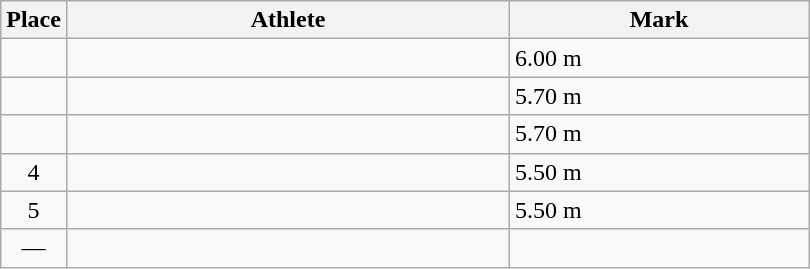<table class=wikitable>
<tr>
<th>Place</th>
<th style="width:18em">Athlete</th>
<th style="width:12em">Mark</th>
</tr>
<tr>
<td align=center></td>
<td></td>
<td>6.00 m </td>
</tr>
<tr>
<td align=center></td>
<td></td>
<td>5.70 m</td>
</tr>
<tr>
<td align=center></td>
<td></td>
<td>5.70 m</td>
</tr>
<tr>
<td align=center>4</td>
<td></td>
<td>5.50 m</td>
</tr>
<tr>
<td align=center>5</td>
<td></td>
<td>5.50 m</td>
</tr>
<tr>
<td align=center data-sort-value=6>—</td>
<td></td>
<td></td>
</tr>
</table>
